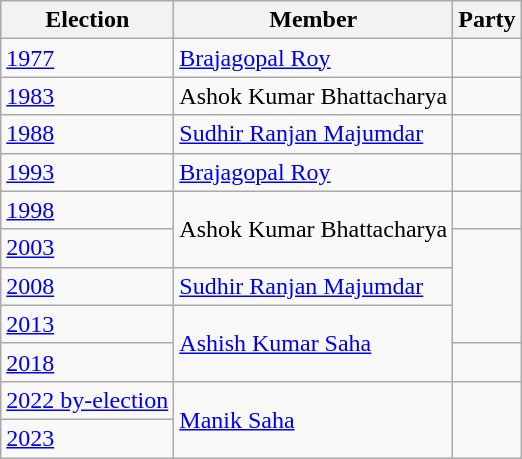<table class="wikitable sortable">
<tr>
<th>Election</th>
<th>Member</th>
<th colspan=2>Party</th>
</tr>
<tr>
<td><a href='#'>1977</a></td>
<td><a href='#'>Brajagopal Roy</a></td>
<td></td>
</tr>
<tr>
<td><a href='#'>1983</a></td>
<td>Ashok Kumar Bhattacharya</td>
<td></td>
</tr>
<tr>
<td><a href='#'>1988</a></td>
<td><a href='#'>Sudhir Ranjan Majumdar</a></td>
</tr>
<tr>
<td><a href='#'>1993</a></td>
<td><a href='#'>Brajagopal Roy</a></td>
<td></td>
</tr>
<tr>
<td><a href='#'>1998</a></td>
<td rowspan=2>Ashok Kumar Bhattacharya</td>
<td></td>
</tr>
<tr>
<td><a href='#'>2003</a></td>
</tr>
<tr>
<td><a href='#'>2008</a></td>
<td><a href='#'>Sudhir Ranjan Majumdar</a></td>
</tr>
<tr>
<td><a href='#'>2013</a></td>
<td rowspan=2><a href='#'>Ashish Kumar Saha</a></td>
</tr>
<tr>
<td><a href='#'>2018</a></td>
<td></td>
</tr>
<tr>
<td><a href='#'>2022 by-election</a></td>
<td rowspan=2><a href='#'>Manik Saha</a></td>
</tr>
<tr>
<td><a href='#'>2023</a></td>
</tr>
</table>
